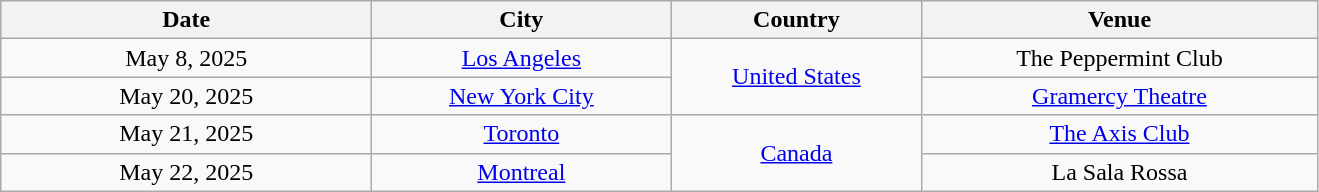<table class="wikitable" style="text-align:center;">
<tr>
<th scope="col" style="width:15em;">Date</th>
<th scope="col" style="width:12em;">City</th>
<th scope="col" style="width:10em;">Country</th>
<th scope="col" style="width:16em;">Venue</th>
</tr>
<tr>
<td>May 8, 2025</td>
<td><a href='#'>Los Angeles</a></td>
<td rowspan="2"><a href='#'>United States</a></td>
<td>The Peppermint Club</td>
</tr>
<tr>
<td>May 20, 2025</td>
<td><a href='#'>New York City</a></td>
<td><a href='#'>Gramercy Theatre</a></td>
</tr>
<tr>
<td>May 21, 2025</td>
<td><a href='#'>Toronto</a></td>
<td rowspan="2"><a href='#'>Canada</a></td>
<td><a href='#'>The Axis Club</a></td>
</tr>
<tr>
<td>May 22, 2025</td>
<td><a href='#'>Montreal</a></td>
<td>La Sala Rossa</td>
</tr>
</table>
